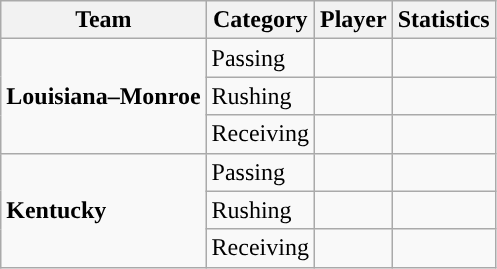<table class="wikitable" style="float: left;">
<tr>
<th>Team</th>
<th>Category</th>
<th>Player</th>
<th>Statistics</th>
</tr>
<tr>
<td rowspan=3><strong>Louisiana–Monroe</strong></td>
<td>Passing</td>
<td></td>
<td></td>
</tr>
<tr>
<td>Rushing</td>
<td></td>
<td></td>
</tr>
<tr>
<td>Receiving</td>
<td></td>
<td></td>
</tr>
<tr>
<td rowspan=3><strong>Kentucky</strong></td>
<td>Passing</td>
<td></td>
<td></td>
</tr>
<tr>
<td>Rushing</td>
<td></td>
<td></td>
</tr>
<tr>
<td>Receiving</td>
<td></td>
<td></td>
</tr>
</table>
